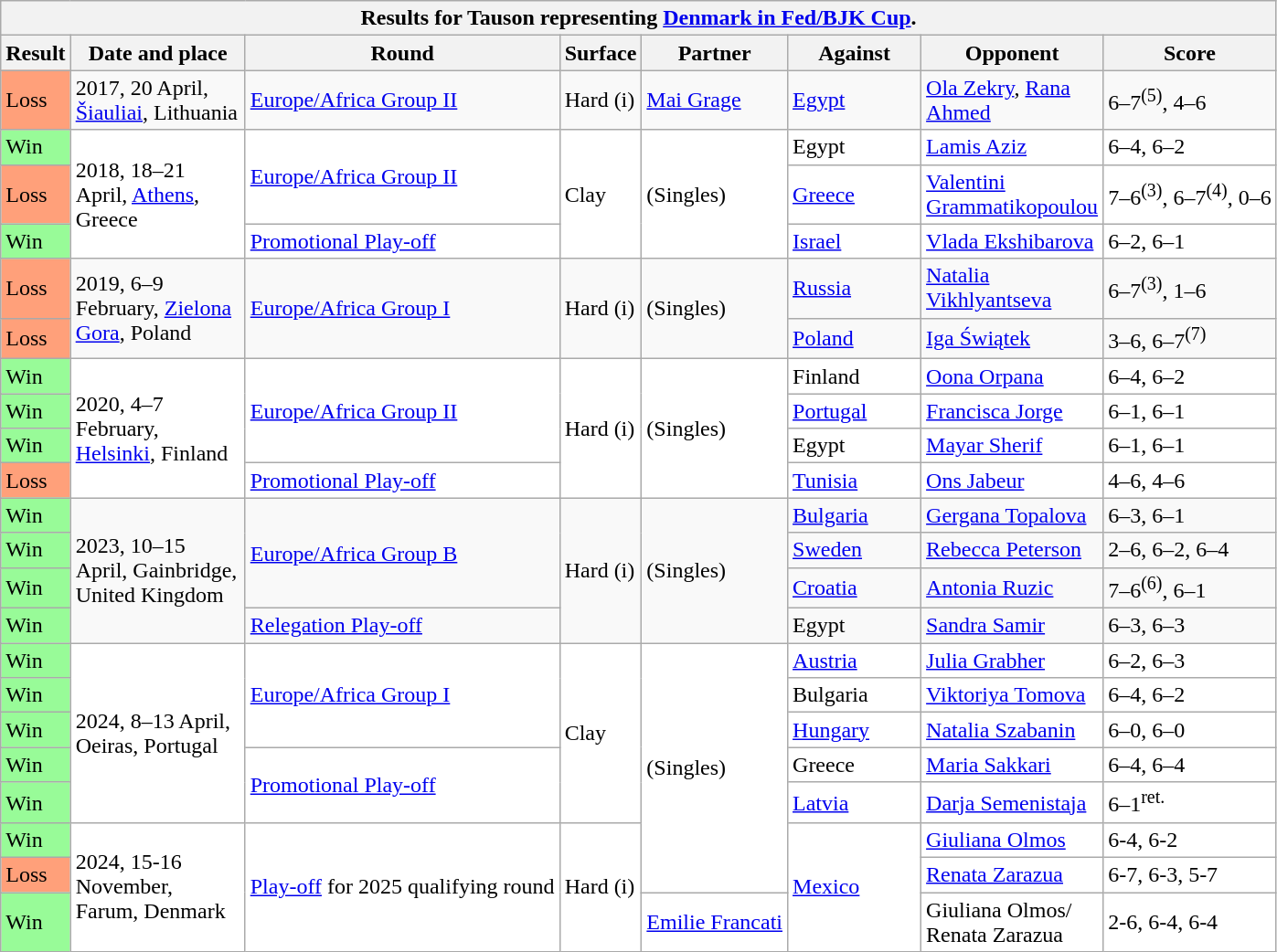<table class=wikitable>
<tr>
<th colspan=8>Results for Tauson representing <a href='#'>Denmark in Fed/BJK Cup</a>.</th>
</tr>
<tr>
<th>Result</th>
<th style="width:120px">Date and place</th>
<th>Round</th>
<th>Surface</th>
<th>Partner</th>
<th style="width:90px">Against</th>
<th style="width:110px">Opponent</th>
<th>Score</th>
</tr>
<tr>
<td bgcolor=#ffa07a>Loss</td>
<td>2017, 20 April, <a href='#'>Šiauliai</a>, Lithuania</td>
<td><a href='#'>Europe/Africa Group II</a></td>
<td>Hard (i)</td>
<td><a href='#'>Mai Grage</a></td>
<td> <a href='#'>Egypt</a></td>
<td><a href='#'>Ola Zekry</a>, <a href='#'>Rana Ahmed</a></td>
<td>6–7<sup>(5)</sup>, 4–6</td>
</tr>
<tr bgcolor=#fff>
<td bgcolor=#98fb98>Win</td>
<td rowspan=3>2018, 18–21 April, <a href='#'>Athens</a>, Greece</td>
<td rowspan=2><a href='#'>Europe/Africa Group II</a></td>
<td rowspan=3>Clay</td>
<td rowspan=3>(Singles)</td>
<td rowspan=1 style="background:#fff;"> Egypt</td>
<td><a href='#'>Lamis Aziz</a></td>
<td>6–4, 6–2</td>
</tr>
<tr bgcolor=#fff>
<td bgcolor=#ffa07a>Loss</td>
<td> <a href='#'>Greece</a></td>
<td><a href='#'>Valentini Grammatikopoulou</a></td>
<td>7–6<sup>(3)</sup>, 6–7<sup>(4)</sup>, 0–6</td>
</tr>
<tr bgcolor=#fff>
<td bgcolor=#98fb98>Win</td>
<td><a href='#'>Promotional Play-off</a></td>
<td> <a href='#'>Israel</a></td>
<td><a href='#'>Vlada Ekshibarova</a></td>
<td>6–2, 6–1</td>
</tr>
<tr>
<td bgcolor=ffa07a>Loss</td>
<td rowspan=2>2019, 6–9 February, <a href='#'>Zielona Gora</a>, Poland</td>
<td rowspan=2><a href='#'>Europe/Africa Group I</a></td>
<td rowspan=2>Hard (i)</td>
<td rowspan=2>(Singles)</td>
<td rowspan=1> <a href='#'>Russia</a></td>
<td><a href='#'>Natalia Vikhlyantseva</a></td>
<td>6–7<sup>(3)</sup>, 1–6</td>
</tr>
<tr>
<td bgcolor=ffa07a>Loss</td>
<td> <a href='#'>Poland</a></td>
<td><a href='#'>Iga Świątek</a></td>
<td>3–6, 6–7<sup>(7)</sup></td>
</tr>
<tr bgcolor=#fff>
<td bgcolor=#98fb98>Win</td>
<td rowspan=4>2020, 4–7 February, <a href='#'>Helsinki</a>, Finland</td>
<td rowspan=3><a href='#'>Europe/Africa Group II</a></td>
<td rowspan=4>Hard (i)</td>
<td rowspan=4>(Singles)</td>
<td> Finland</td>
<td><a href='#'>Oona Orpana</a></td>
<td>6–4, 6–2</td>
</tr>
<tr bgcolor=#fff>
<td bgcolor=#98fb98>Win</td>
<td> <a href='#'>Portugal</a></td>
<td><a href='#'>Francisca Jorge</a></td>
<td>6–1, 6–1</td>
</tr>
<tr bgcolor=#fff>
<td bgcolor=#98fb98>Win</td>
<td> Egypt</td>
<td><a href='#'>Mayar Sherif</a></td>
<td>6–1, 6–1</td>
</tr>
<tr bgcolor=#fff>
<td bgcolor=#ffa07a>Loss</td>
<td><a href='#'>Promotional Play-off</a></td>
<td> <a href='#'>Tunisia</a></td>
<td><a href='#'>Ons Jabeur</a></td>
<td>4–6, 4–6</td>
</tr>
<tr bgcolor=>
<td bgcolor=#98fb98>Win</td>
<td rowspan=4>2023, 10–15 April, Gainbridge, United Kingdom</td>
<td rowspan=3><a href='#'>Europe/Africa Group B</a></td>
<td rowspan=4>Hard (i)</td>
<td rowspan=4>(Singles)</td>
<td> <a href='#'>Bulgaria</a></td>
<td><a href='#'>Gergana Topalova</a></td>
<td>6–3, 6–1</td>
</tr>
<tr bgcolor=>
<td bgcolor=#98fb98>Win</td>
<td> <a href='#'>Sweden</a></td>
<td><a href='#'>Rebecca Peterson</a></td>
<td>2–6, 6–2, 6–4</td>
</tr>
<tr bgcolor=>
<td bgcolor=#98fb98>Win</td>
<td> <a href='#'>Croatia</a></td>
<td><a href='#'>Antonia Ruzic</a></td>
<td>7–6<sup>(6)</sup>, 6–1</td>
</tr>
<tr bgcolor=>
<td bgcolor=#98fb98>Win</td>
<td><a href='#'>Relegation Play-off</a></td>
<td> Egypt</td>
<td><a href='#'>Sandra Samir</a></td>
<td>6–3, 6–3</td>
</tr>
<tr bgcolor=#fff>
<td bgcolor=#98fb98>Win</td>
<td rowspan=5>2024, 8–13 April, Oeiras, Portugal</td>
<td rowspan=3><a href='#'>Europe/Africa Group I</a></td>
<td rowspan=5>Clay</td>
<td rowspan=7>(Singles)</td>
<td> <a href='#'>Austria</a></td>
<td><a href='#'>Julia Grabher</a></td>
<td>6–2, 6–3</td>
</tr>
<tr bgcolor=#fff>
<td bgcolor=#98fb98>Win</td>
<td> Bulgaria</td>
<td><a href='#'>Viktoriya Tomova</a></td>
<td>6–4, 6–2</td>
</tr>
<tr bgcolor=#fff>
<td bgcolor=#98fb98>Win</td>
<td> <a href='#'>Hungary</a></td>
<td><a href='#'>Natalia Szabanin</a></td>
<td>6–0, 6–0</td>
</tr>
<tr bgcolor=#fff>
<td bgcolor=#98fb98>Win</td>
<td rowspan=2><a href='#'>Promotional Play-off</a></td>
<td> Greece</td>
<td><a href='#'>Maria Sakkari</a></td>
<td>6–4, 6–4</td>
</tr>
<tr bgcolor=#fff>
<td bgcolor=#98fb98>Win</td>
<td> <a href='#'>Latvia</a></td>
<td><a href='#'>Darja Semenistaja</a></td>
<td>6–1<sup>ret.</sup></td>
</tr>
<tr bgcolor=#fff>
<td bgcolor=#98fb98>Win</td>
<td rowspan=5>2024, 15-16 November, Farum, Denmark</td>
<td rowspan=3><a href='#'>Play-off</a> for 2025 qualifying round</td>
<td rowspan=5>Hard (i)</td>
<td rowspan=3> <a href='#'>Mexico</a></td>
<td><a href='#'>Giuliana Olmos</a></td>
<td>6-4, 6-2</td>
</tr>
<tr bgcolor=#fff>
<td bgcolor=#ffa07a>Loss</td>
<td><a href='#'>Renata Zarazua</a></td>
<td>6-7, 6-3, 5-7</td>
</tr>
<tr bgcolor=#fff>
<td bgcolor=#98fb98>Win</td>
<td><a href='#'>Emilie Francati</a></td>
<td>Giuliana Olmos/ Renata Zarazua</td>
<td>2-6, 6-4, 6-4</td>
</tr>
</table>
